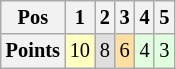<table class="wikitable" style="font-size: 85%;">
<tr>
<th>Pos</th>
<th>1</th>
<th>2</th>
<th>3</th>
<th>4</th>
<th>5</th>
</tr>
<tr align="center">
<th>Points</th>
<td style="background:#FFFFBF;">10</td>
<td style="background:#DFDFDF;">8</td>
<td style="background:#FFDF9F;">6</td>
<td style="background:#DFFFDF;">4</td>
<td style="background:#DFFFDF;">3</td>
</tr>
</table>
